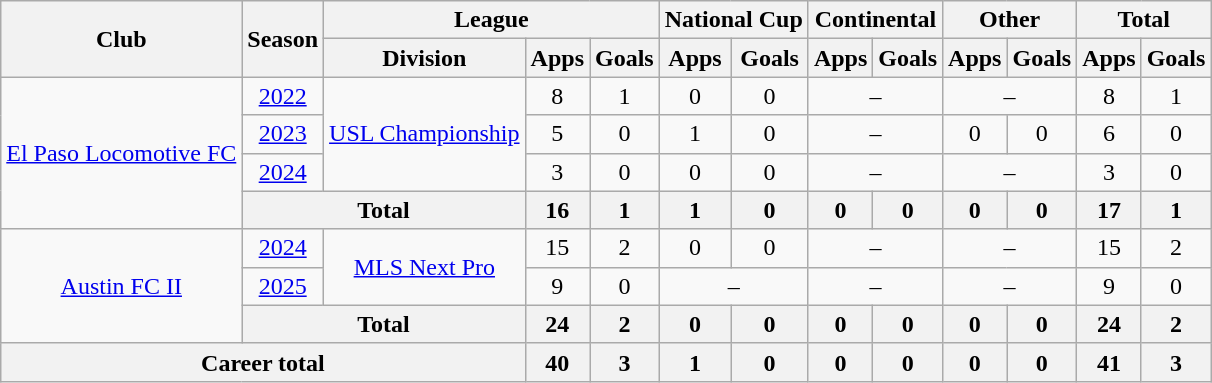<table class="wikitable" style="text-align:center">
<tr>
<th rowspan="2">Club</th>
<th rowspan="2">Season</th>
<th colspan="3">League</th>
<th colspan="2">National Cup</th>
<th colspan="2">Continental</th>
<th colspan="2">Other</th>
<th colspan="2">Total</th>
</tr>
<tr>
<th>Division</th>
<th>Apps</th>
<th>Goals</th>
<th>Apps</th>
<th>Goals</th>
<th>Apps</th>
<th>Goals</th>
<th>Apps</th>
<th>Goals</th>
<th>Apps</th>
<th>Goals</th>
</tr>
<tr>
<td rowspan="4"><a href='#'>El Paso Locomotive FC</a></td>
<td><a href='#'>2022</a></td>
<td rowspan="3"><a href='#'>USL Championship</a></td>
<td>8</td>
<td>1</td>
<td>0</td>
<td>0</td>
<td colspan="2">–</td>
<td colspan="2">–</td>
<td>8</td>
<td>1</td>
</tr>
<tr>
<td><a href='#'>2023</a></td>
<td>5</td>
<td>0</td>
<td>1</td>
<td>0</td>
<td colspan="2">–</td>
<td>0</td>
<td>0</td>
<td>6</td>
<td>0</td>
</tr>
<tr>
<td><a href='#'>2024</a></td>
<td>3</td>
<td>0</td>
<td>0</td>
<td>0</td>
<td colspan="2">–</td>
<td colspan="2">–</td>
<td>3</td>
<td>0</td>
</tr>
<tr>
<th colspan="2">Total</th>
<th>16</th>
<th>1</th>
<th>1</th>
<th>0</th>
<th>0</th>
<th>0</th>
<th>0</th>
<th>0</th>
<th>17</th>
<th>1</th>
</tr>
<tr>
<td rowspan=3><a href='#'>Austin FC II</a></td>
<td><a href='#'>2024</a></td>
<td rowspan=2><a href='#'>MLS Next Pro</a></td>
<td>15</td>
<td>2</td>
<td>0</td>
<td>0</td>
<td colspan="2">–</td>
<td colspan="2">–</td>
<td>15</td>
<td>2</td>
</tr>
<tr>
<td><a href='#'>2025</a></td>
<td>9</td>
<td>0</td>
<td colspan="2">–</td>
<td colspan="2">–</td>
<td colspan="2">–</td>
<td>9</td>
<td>0</td>
</tr>
<tr>
<th colspan="2">Total</th>
<th>24</th>
<th>2</th>
<th>0</th>
<th>0</th>
<th>0</th>
<th>0</th>
<th>0</th>
<th>0</th>
<th>24</th>
<th>2</th>
</tr>
<tr>
<th colspan="3">Career total</th>
<th>40</th>
<th>3</th>
<th>1</th>
<th>0</th>
<th>0</th>
<th>0</th>
<th>0</th>
<th>0</th>
<th>41</th>
<th>3</th>
</tr>
</table>
